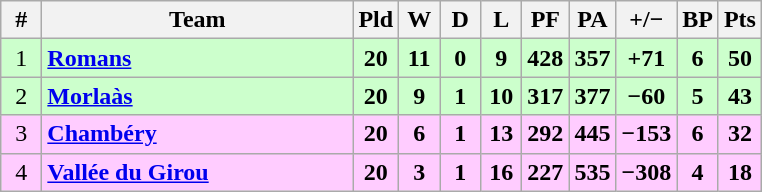<table class="wikitable" style="text-align: center;">
<tr>
<th width="20">#</th>
<th width="200">Team</th>
<th width="20">Pld</th>
<th width="20">W</th>
<th width="20">D</th>
<th width="20">L</th>
<th width="20">PF</th>
<th width="20">PA</th>
<th width="25">+/−</th>
<th width="20">BP</th>
<th width="20">Pts</th>
</tr>
<tr bgcolor=#ccffcc align=center>
<td>1</td>
<td align=left><strong><a href='#'>Romans</a></strong></td>
<td><strong>20</strong></td>
<td><strong>11</strong></td>
<td><strong>0</strong></td>
<td><strong>9</strong></td>
<td><strong>428</strong></td>
<td><strong>357</strong></td>
<td><strong>+71</strong></td>
<td><strong>6</strong></td>
<td><strong>50</strong></td>
</tr>
<tr bgcolor=#ccffcc align=center>
<td>2</td>
<td align=left><strong><a href='#'>Morlaàs</a></strong></td>
<td><strong>20</strong></td>
<td><strong>9</strong></td>
<td><strong>1</strong></td>
<td><strong>10</strong></td>
<td><strong>317</strong></td>
<td><strong>377</strong></td>
<td><strong>−60</strong></td>
<td><strong>5</strong></td>
<td><strong>43</strong></td>
</tr>
<tr bgcolor=#ffccff align=center>
<td>3</td>
<td align=left><strong><a href='#'>Chambéry</a></strong></td>
<td><strong>20</strong></td>
<td><strong>6</strong></td>
<td><strong>1</strong></td>
<td><strong>13</strong></td>
<td><strong>292</strong></td>
<td><strong>445</strong></td>
<td><strong>−153</strong></td>
<td><strong>6</strong></td>
<td><strong>32</strong></td>
</tr>
<tr bgcolor=#ffccff align=center>
<td>4</td>
<td align=left><strong><a href='#'>Vallée du Girou</a></strong></td>
<td><strong>20</strong></td>
<td><strong>3</strong></td>
<td><strong>1</strong></td>
<td><strong>16</strong></td>
<td><strong>227</strong></td>
<td><strong>535</strong></td>
<td><strong>−308</strong></td>
<td><strong>4</strong></td>
<td><strong>18</strong></td>
</tr>
</table>
